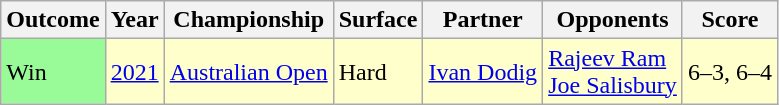<table class="sortable wikitable">
<tr>
<th>Outcome</th>
<th>Year</th>
<th>Championship</th>
<th>Surface</th>
<th>Partner</th>
<th>Opponents</th>
<th class="unsortable">Score</th>
</tr>
<tr bgcolor=FFFFCC>
<td bgcolor=98FB98>Win</td>
<td><a href='#'>2021</a></td>
<td><a href='#'>Australian Open</a></td>
<td>Hard</td>
<td> <a href='#'>Ivan Dodig</a></td>
<td> <a href='#'>Rajeev Ram</a><br> <a href='#'>Joe Salisbury</a></td>
<td>6–3, 6–4</td>
</tr>
</table>
